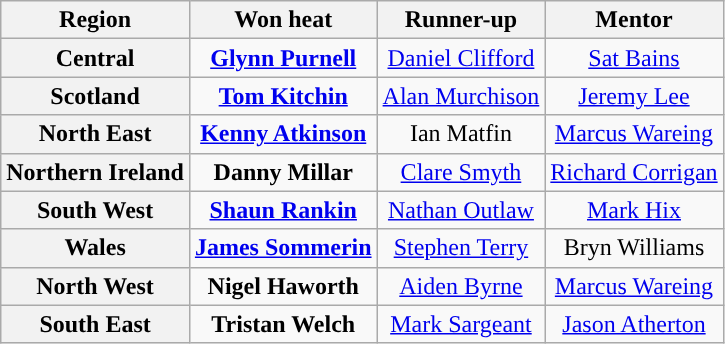<table class="wikitable plainrowheaders sortable" style="text-align:center;">
<tr>
<th scope="col">Region</th>
<th scope="col">Won heat</th>
<th scope="col">Runner-up</th>
<th scope="col">Mentor</th>
</tr>
<tr>
<th scope="row">Central</th>
<td><strong><a href='#'>Glynn Purnell</a></strong></td>
<td><a href='#'>Daniel Clifford</a></td>
<td><a href='#'>Sat Bains</a></td>
</tr>
<tr>
<th scope="row">Scotland</th>
<td><strong><a href='#'>Tom Kitchin</a></strong></td>
<td><a href='#'>Alan Murchison</a></td>
<td><a href='#'>Jeremy Lee</a></td>
</tr>
<tr>
<th scope="row">North East</th>
<td><strong><a href='#'>Kenny Atkinson</a></strong></td>
<td>Ian Matfin</td>
<td><a href='#'>Marcus Wareing</a></td>
</tr>
<tr>
<th scope="row">Northern Ireland</th>
<td><strong>Danny Millar</strong></td>
<td><a href='#'>Clare Smyth</a></td>
<td><a href='#'>Richard Corrigan</a></td>
</tr>
<tr>
<th scope="row">South West</th>
<td><strong><a href='#'>Shaun Rankin</a></strong></td>
<td><a href='#'>Nathan Outlaw</a></td>
<td><a href='#'>Mark Hix</a></td>
</tr>
<tr>
<th scope="row">Wales</th>
<td><strong><a href='#'>James Sommerin</a></strong></td>
<td><a href='#'>Stephen Terry</a></td>
<td>Bryn Williams</td>
</tr>
<tr>
<th scope="row">North West</th>
<td><strong>Nigel Haworth</strong></td>
<td><a href='#'>Aiden Byrne</a></td>
<td><a href='#'>Marcus Wareing</a></td>
</tr>
<tr>
<th scope="row">South East</th>
<td><strong>Tristan Welch</strong></td>
<td><a href='#'>Mark Sargeant</a></td>
<td><a href='#'>Jason Atherton</a></td>
</tr>
</table>
